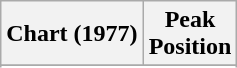<table class="wikitable sortable plainrowheaders" style="text-align:center;">
<tr>
<th>Chart (1977)</th>
<th>Peak<br>Position</th>
</tr>
<tr>
</tr>
<tr>
</tr>
<tr>
</tr>
<tr>
</tr>
<tr>
</tr>
<tr>
</tr>
<tr>
</tr>
</table>
